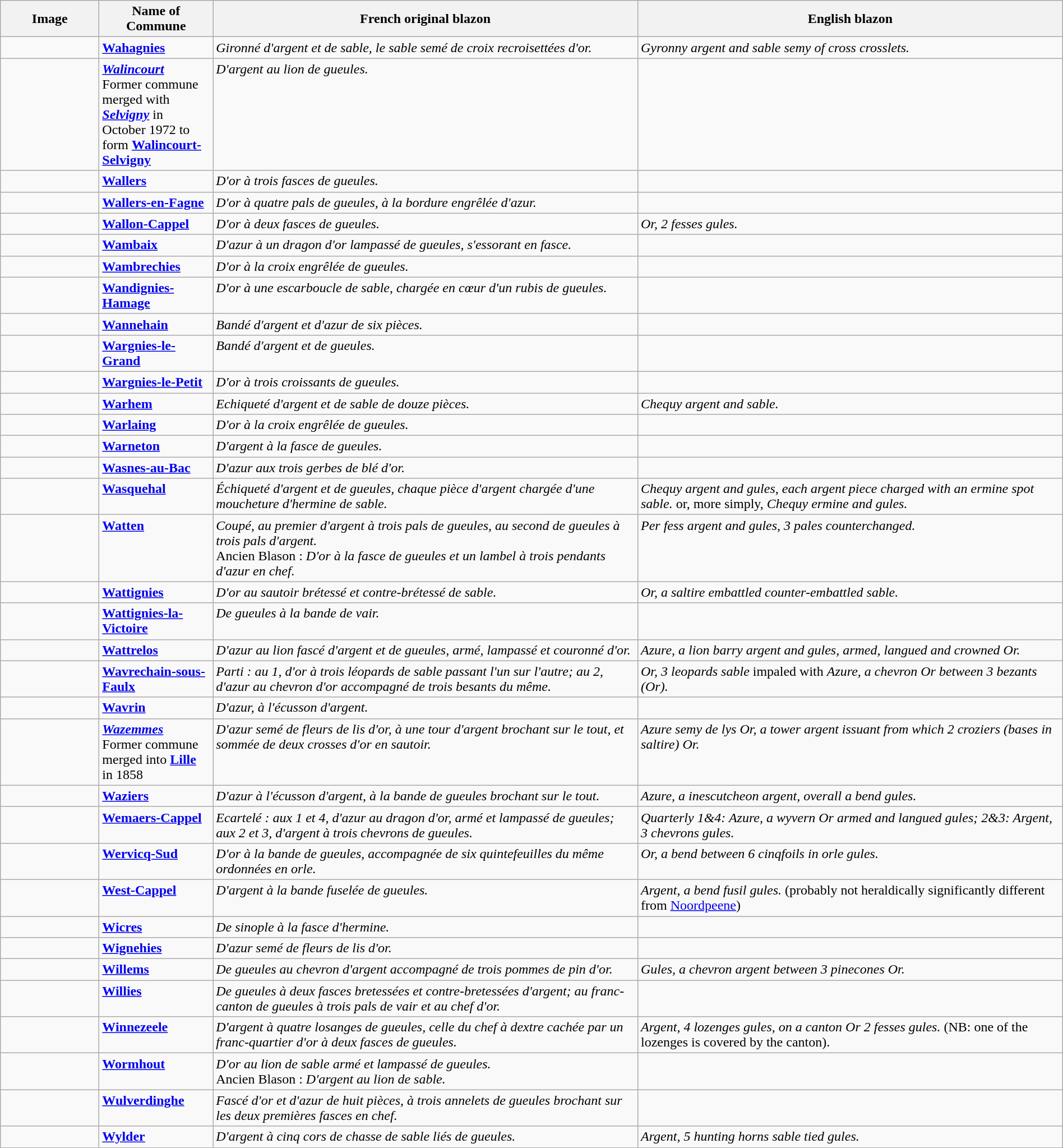<table class="wikitable" width="100%">
<tr>
<th width="110">Image</th>
<th>Name of Commune</th>
<th width="40%">French original blazon</th>
<th width="40%">English blazon</th>
</tr>
<tr valign=top>
<td align=center></td>
<td><strong><a href='#'>Wahagnies</a></strong></td>
<td><em>Gironné d'argent et de sable, le sable semé de croix recroisettées d'or.</em></td>
<td><em>Gyronny argent and sable semy of cross crosslets.</em></td>
</tr>
<tr valign=top>
<td align=center></td>
<td><strong><em><a href='#'>Walincourt</a></em></strong><br>Former commune merged with <strong><em><a href='#'>Selvigny</a></em></strong> in October 1972 to form <strong><a href='#'>Walincourt-Selvigny</a></strong></td>
<td><em>D'argent au lion de gueules.</em></td>
<td></td>
</tr>
<tr valign=top>
<td align=center></td>
<td><strong><a href='#'>Wallers</a></strong></td>
<td><em>D'or à trois fasces de gueules.</em></td>
<td></td>
</tr>
<tr valign=top>
<td align=center></td>
<td><strong><a href='#'>Wallers-en-Fagne</a></strong></td>
<td><em>D'or à quatre pals de gueules, à la bordure engrêlée d'azur.</em></td>
<td></td>
</tr>
<tr valign=top>
<td align=center></td>
<td><strong><a href='#'>Wallon-Cappel</a></strong></td>
<td><em>D'or à deux fasces de gueules.</em></td>
<td><em>Or, 2 fesses gules.</em></td>
</tr>
<tr valign=top>
<td align=center></td>
<td><strong><a href='#'>Wambaix</a></strong></td>
<td><em>D'azur à un dragon d'or lampassé de gueules, s'essorant en fasce.</em></td>
<td></td>
</tr>
<tr valign=top>
<td align=center></td>
<td><strong><a href='#'>Wambrechies</a></strong></td>
<td><em>D'or à la croix engrêlée de gueules.</em></td>
<td></td>
</tr>
<tr valign=top>
<td align=center></td>
<td><strong><a href='#'>Wandignies-Hamage</a></strong></td>
<td><em>D'or à une escarboucle de sable, chargée en cœur d'un rubis de gueules.</em></td>
<td></td>
</tr>
<tr valign=top>
<td align=center></td>
<td><strong><a href='#'>Wannehain</a></strong></td>
<td><em>Bandé d'argent et d'azur de six pièces.</em></td>
<td></td>
</tr>
<tr valign=top>
<td align=center></td>
<td><strong><a href='#'>Wargnies-le-Grand</a></strong></td>
<td><em>Bandé d'argent et de gueules.</em></td>
<td></td>
</tr>
<tr valign=top>
<td align=center></td>
<td><strong><a href='#'>Wargnies-le-Petit</a></strong></td>
<td><em>D'or à trois croissants de gueules.</em></td>
<td></td>
</tr>
<tr valign=top>
<td align=center></td>
<td><strong><a href='#'>Warhem</a></strong></td>
<td><em>Echiqueté d'argent et de sable de douze pièces.</em></td>
<td><em>Chequy argent and sable.</em></td>
</tr>
<tr valign=top>
<td align=center></td>
<td><strong><a href='#'>Warlaing</a></strong></td>
<td><em>D'or à la croix engrêlée de gueules.</em></td>
<td></td>
</tr>
<tr valign=top>
<td align=center></td>
<td><strong><a href='#'>Warneton</a></strong></td>
<td><em>D'argent à la fasce de gueules.</em></td>
<td></td>
</tr>
<tr valign=top>
<td align=center></td>
<td><strong><a href='#'>Wasnes-au-Bac</a></strong></td>
<td><em>D'azur aux trois gerbes de blé d'or.</em></td>
<td></td>
</tr>
<tr valign=top>
<td align=center></td>
<td><strong><a href='#'>Wasquehal</a></strong></td>
<td><em>Échiqueté d'argent et de gueules, chaque pièce d'argent chargée d'une moucheture d'hermine de sable.</em></td>
<td><em>Chequy argent and gules, each argent piece charged with an ermine spot sable.</em> or, more simply, <em>Chequy ermine and gules.</em></td>
</tr>
<tr valign=top>
<td align=center></td>
<td><strong><a href='#'>Watten</a></strong><br></td>
<td><em>Coupé, au premier d'argent à trois pals de gueules, au second de gueules à trois pals d'argent.</em><br>Ancien Blason : <em>D'or à la fasce de gueules et un lambel à trois pendants d'azur en chef.</em></td>
<td><em>Per fess argent and gules, 3 pales counterchanged.</em></td>
</tr>
<tr valign=top>
<td align=center></td>
<td><strong><a href='#'>Wattignies</a></strong></td>
<td><em>D'or au sautoir brétessé et contre-brétessé de sable.</em></td>
<td><em>Or, a saltire embattled counter-embattled sable.</em></td>
</tr>
<tr valign=top>
<td align=center></td>
<td><strong><a href='#'>Wattignies-la-Victoire</a></strong></td>
<td><em>De gueules à la bande de vair.</em></td>
<td></td>
</tr>
<tr valign=top>
<td align=center></td>
<td><strong><a href='#'>Wattrelos</a></strong></td>
<td><em>D'azur au lion fascé d'argent et de gueules, armé, lampassé et couronné d'or.</em></td>
<td><em>Azure, a lion barry argent and gules, armed, langued and crowned Or.</em></td>
</tr>
<tr valign=top>
<td align=center></td>
<td><strong><a href='#'>Wavrechain-sous-Faulx</a></strong></td>
<td><em>Parti : au 1, d'or à trois léopards de sable passant l'un sur l'autre; au 2, d'azur au chevron d'or accompagné de trois besants du même.</em></td>
<td><em>Or, 3 leopards sable</em> impaled with <em>Azure, a chevron Or between 3 bezants (Or).</em></td>
</tr>
<tr valign=top>
<td align=center></td>
<td><strong><a href='#'>Wavrin</a></strong></td>
<td><em>D'azur, à l'écusson d'argent.</em></td>
<td></td>
</tr>
<tr valign=top>
<td align=center></td>
<td><strong><em><a href='#'>Wazemmes</a></em></strong><br>Former commune merged into <strong><a href='#'>Lille</a></strong> in 1858</td>
<td><em>D'azur semé de fleurs de lis d'or, à une tour d'argent brochant sur le tout, et sommée de deux crosses d'or en sautoir.</em></td>
<td><em>Azure semy de lys Or, a tower argent issuant from which 2 croziers (bases in saltire) Or.</em></td>
</tr>
<tr valign=top>
<td align=center></td>
<td><strong><a href='#'>Waziers</a></strong></td>
<td><em>D'azur à l'écusson d'argent, à la bande de gueules brochant sur le tout.</em></td>
<td><em>Azure, a inescutcheon argent, overall a bend gules.</em></td>
</tr>
<tr valign=top>
<td align=center></td>
<td><strong><a href='#'>Wemaers-Cappel</a></strong></td>
<td><em>Ecartelé : aux 1 et 4, d'azur au dragon d'or, armé et lampassé de gueules; aux 2 et 3, d'argent à trois chevrons de gueules.</em></td>
<td><em>Quarterly 1&4: Azure, a wyvern Or armed and langued gules; 2&3: Argent, 3 chevrons gules.</em></td>
</tr>
<tr valign=top>
<td align=center></td>
<td><strong><a href='#'>Wervicq-Sud</a></strong></td>
<td><em>D'or à la bande de gueules, accompagnée de six quintefeuilles du même ordonnées en orle.</em></td>
<td><em>Or, a bend between 6 cinqfoils in orle gules.</em></td>
</tr>
<tr valign=top>
<td align=center></td>
<td><strong><a href='#'>West-Cappel</a></strong></td>
<td><em>D'argent à la bande fuselée de gueules.</em></td>
<td><em>Argent, a bend fusil gules.</em> (probably not heraldically significantly different from <a href='#'>Noordpeene</a>)</td>
</tr>
<tr valign=top>
<td align=center></td>
<td><strong><a href='#'>Wicres</a></strong></td>
<td><em>De sinople à la fasce d'hermine.</em></td>
<td></td>
</tr>
<tr valign=top>
<td align=center></td>
<td><strong><a href='#'>Wignehies</a></strong></td>
<td><em>D'azur semé de fleurs de lis d'or.</em></td>
<td></td>
</tr>
<tr valign=top>
<td align=center></td>
<td><strong><a href='#'>Willems</a></strong></td>
<td><em>De gueules au chevron d'argent accompagné de trois pommes de pin d'or.</em></td>
<td><em>Gules, a chevron argent between 3 pinecones Or.</em></td>
</tr>
<tr valign=top>
<td align=center></td>
<td><strong><a href='#'>Willies</a></strong></td>
<td><em>De gueules à deux fasces bretessées et contre-bretessées d'argent; au franc-canton de gueules à trois pals de vair et au chef d'or.</em></td>
<td></td>
</tr>
<tr valign=top>
<td align=center></td>
<td><strong><a href='#'>Winnezeele</a></strong></td>
<td><em>D'argent à quatre losanges de gueules, celle du chef à dextre cachée par un franc-quartier d'or à deux fasces de gueules.</em></td>
<td><em>Argent, 4 lozenges gules, on a canton Or 2 fesses gules.</em> (NB: one of the lozenges is covered by the canton).</td>
</tr>
<tr valign=top>
<td align=center></td>
<td><strong><a href='#'>Wormhout</a></strong></td>
<td><em>D'or au lion de sable armé et lampassé de gueules.</em><br>Ancien Blason : <em>D'argent au lion de sable.</em></td>
<td></td>
</tr>
<tr valign=top>
<td align=center></td>
<td><strong><a href='#'>Wulverdinghe</a></strong></td>
<td><em>Fascé d'or et d'azur de huit pièces, à trois annelets de gueules brochant sur les deux premières fasces en chef.</em></td>
<td></td>
</tr>
<tr valign=top>
<td align=center></td>
<td><strong><a href='#'>Wylder</a></strong></td>
<td><em>D'argent à cinq cors de chasse de sable liés de gueules.</em></td>
<td><em>Argent, 5 hunting horns sable tied gules.</em></td>
</tr>
</table>
